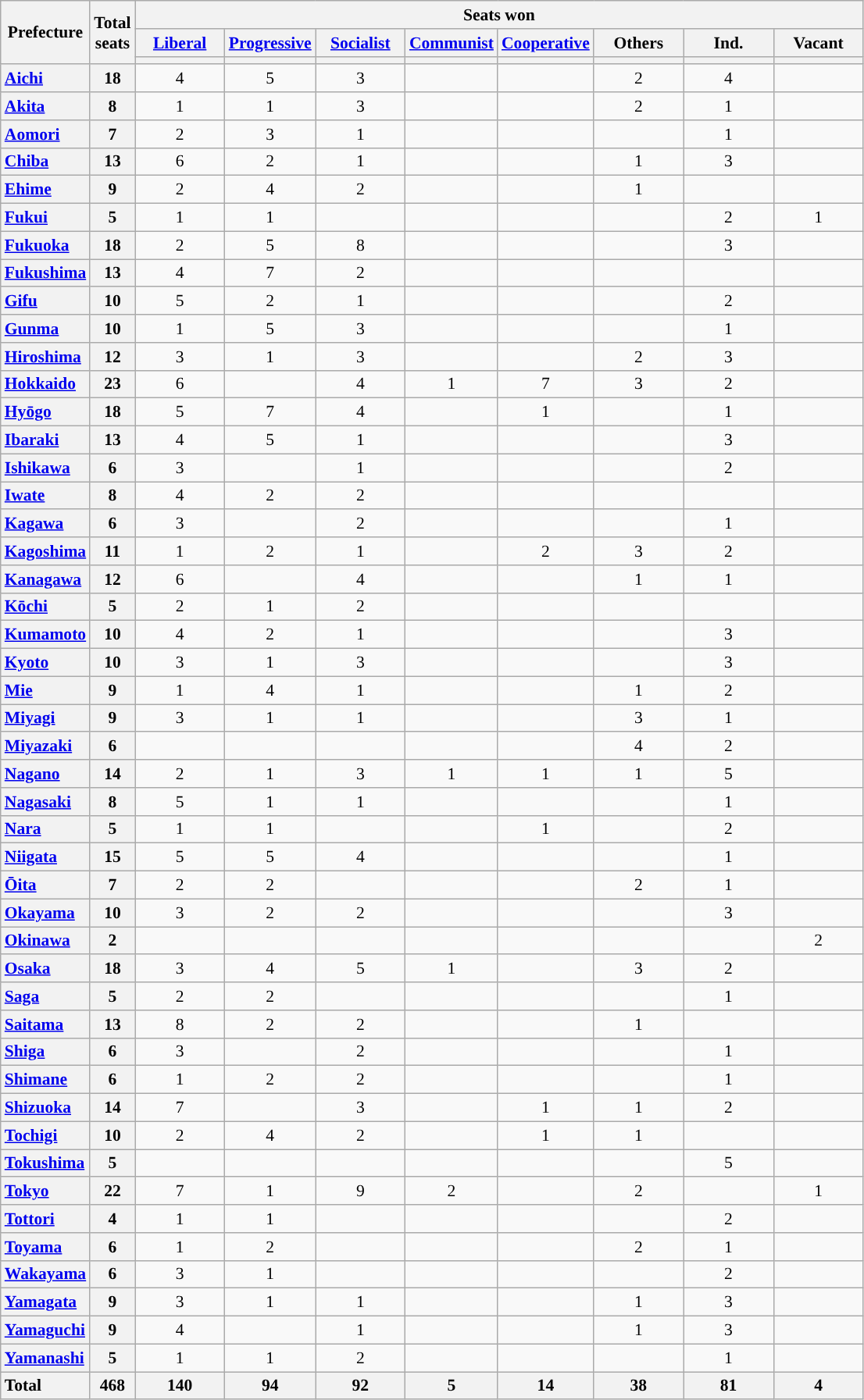<table class="wikitable" style="text-align:center; font-size: 0.9em;">
<tr>
<th rowspan="3">Prefecture</th>
<th rowspan="3">Total<br>seats</th>
<th colspan="8">Seats won</th>
</tr>
<tr>
<th class="unsortable" style="width:70px;"><a href='#'>Liberal</a></th>
<th class="unsortable" style="width:70px;"><a href='#'>Progressive</a></th>
<th class="unsortable" style="width:70px;"><a href='#'>Socialist</a></th>
<th class="unsortable" style="width:70px;"><a href='#'>Communist</a></th>
<th class="unsortable" style="width:70px;"><a href='#'>Cooperative</a></th>
<th class="unsortable" style="width:70px;">Others</th>
<th class="unsortable" style="width:70px;">Ind.</th>
<th class="unsortable" style="width:70px;">Vacant</th>
</tr>
<tr>
<th style="background:"></th>
<th style="background:"></th>
<th style="background:"></th>
<th style="background:"></th>
<th style="background:"></th>
<th></th>
<th style="background:"></th>
<th></th>
</tr>
<tr>
<th style="text-align: left;"><a href='#'>Aichi</a></th>
<th>18</th>
<td>4</td>
<td>5</td>
<td>3</td>
<td></td>
<td></td>
<td>2</td>
<td>4</td>
<td></td>
</tr>
<tr>
<th style="text-align: left;"><a href='#'>Akita</a></th>
<th>8</th>
<td>1</td>
<td>1</td>
<td>3</td>
<td></td>
<td></td>
<td>2</td>
<td>1</td>
<td></td>
</tr>
<tr>
<th style="text-align: left;"><a href='#'>Aomori</a></th>
<th>7</th>
<td>2</td>
<td>3</td>
<td>1</td>
<td></td>
<td></td>
<td></td>
<td>1</td>
<td></td>
</tr>
<tr>
<th style="text-align: left;"><a href='#'>Chiba</a></th>
<th>13</th>
<td>6</td>
<td>2</td>
<td>1</td>
<td></td>
<td></td>
<td>1</td>
<td>3</td>
<td></td>
</tr>
<tr>
<th style="text-align: left;"><a href='#'>Ehime</a></th>
<th>9</th>
<td>2</td>
<td>4</td>
<td>2</td>
<td></td>
<td></td>
<td>1</td>
<td></td>
<td></td>
</tr>
<tr>
<th style="text-align: left;"><a href='#'>Fukui</a></th>
<th>5</th>
<td>1</td>
<td>1</td>
<td></td>
<td></td>
<td></td>
<td></td>
<td>2</td>
<td>1</td>
</tr>
<tr>
<th style="text-align: left;"><a href='#'>Fukuoka</a></th>
<th>18</th>
<td>2</td>
<td>5</td>
<td>8</td>
<td></td>
<td></td>
<td></td>
<td>3</td>
<td></td>
</tr>
<tr>
<th style="text-align: left;"><a href='#'>Fukushima</a></th>
<th>13</th>
<td>4</td>
<td>7</td>
<td>2</td>
<td></td>
<td></td>
<td></td>
<td></td>
<td></td>
</tr>
<tr>
<th style="text-align: left;"><a href='#'>Gifu</a></th>
<th>10</th>
<td>5</td>
<td>2</td>
<td>1</td>
<td></td>
<td></td>
<td></td>
<td>2</td>
<td></td>
</tr>
<tr>
<th style="text-align: left;"><a href='#'>Gunma</a></th>
<th>10</th>
<td>1</td>
<td>5</td>
<td>3</td>
<td></td>
<td></td>
<td></td>
<td>1</td>
<td></td>
</tr>
<tr>
<th style="text-align: left;"><a href='#'>Hiroshima</a></th>
<th>12</th>
<td>3</td>
<td>1</td>
<td>3</td>
<td></td>
<td></td>
<td>2</td>
<td>3</td>
<td></td>
</tr>
<tr>
<th style="text-align: left;"><a href='#'>Hokkaido</a></th>
<th>23</th>
<td>6</td>
<td></td>
<td>4</td>
<td>1</td>
<td>7</td>
<td>3</td>
<td>2</td>
<td></td>
</tr>
<tr>
<th style="text-align: left;"><a href='#'>Hyōgo</a></th>
<th>18</th>
<td>5</td>
<td>7</td>
<td>4</td>
<td></td>
<td>1</td>
<td></td>
<td>1</td>
<td></td>
</tr>
<tr>
<th style="text-align: left;"><a href='#'>Ibaraki</a></th>
<th>13</th>
<td>4</td>
<td>5</td>
<td>1</td>
<td></td>
<td></td>
<td></td>
<td>3</td>
<td></td>
</tr>
<tr>
<th style="text-align: left;"><a href='#'>Ishikawa</a></th>
<th>6</th>
<td>3</td>
<td></td>
<td>1</td>
<td></td>
<td></td>
<td></td>
<td>2</td>
<td></td>
</tr>
<tr>
<th style="text-align: left;"><a href='#'>Iwate</a></th>
<th>8</th>
<td>4</td>
<td>2</td>
<td>2</td>
<td></td>
<td></td>
<td></td>
<td></td>
<td></td>
</tr>
<tr>
<th style="text-align: left;"><a href='#'>Kagawa</a></th>
<th>6</th>
<td>3</td>
<td></td>
<td>2</td>
<td></td>
<td></td>
<td></td>
<td>1</td>
<td></td>
</tr>
<tr>
<th style="text-align: left;"><a href='#'>Kagoshima</a></th>
<th>11</th>
<td>1</td>
<td>2</td>
<td>1</td>
<td></td>
<td>2</td>
<td>3</td>
<td>2</td>
<td></td>
</tr>
<tr>
<th style="text-align: left;"><a href='#'>Kanagawa</a></th>
<th>12</th>
<td>6</td>
<td></td>
<td>4</td>
<td></td>
<td></td>
<td>1</td>
<td>1</td>
<td></td>
</tr>
<tr>
<th style="text-align: left;"><a href='#'>Kōchi</a></th>
<th>5</th>
<td>2</td>
<td>1</td>
<td>2</td>
<td></td>
<td></td>
<td></td>
<td></td>
<td></td>
</tr>
<tr>
<th style="text-align: left;"><a href='#'>Kumamoto</a></th>
<th>10</th>
<td>4</td>
<td>2</td>
<td>1</td>
<td></td>
<td></td>
<td></td>
<td>3</td>
<td></td>
</tr>
<tr>
<th style="text-align: left;"><a href='#'>Kyoto</a></th>
<th>10</th>
<td>3</td>
<td>1</td>
<td>3</td>
<td></td>
<td></td>
<td></td>
<td>3</td>
<td></td>
</tr>
<tr>
<th style="text-align: left;"><a href='#'>Mie</a></th>
<th>9</th>
<td>1</td>
<td>4</td>
<td>1</td>
<td></td>
<td></td>
<td>1</td>
<td>2</td>
<td></td>
</tr>
<tr>
<th style="text-align: left;"><a href='#'>Miyagi</a></th>
<th>9</th>
<td>3</td>
<td>1</td>
<td>1</td>
<td></td>
<td></td>
<td>3</td>
<td>1</td>
<td></td>
</tr>
<tr>
<th style="text-align: left;"><a href='#'>Miyazaki</a></th>
<th>6</th>
<td></td>
<td></td>
<td></td>
<td></td>
<td></td>
<td>4</td>
<td>2</td>
<td></td>
</tr>
<tr>
<th style="text-align: left;"><a href='#'>Nagano</a></th>
<th>14</th>
<td>2</td>
<td>1</td>
<td>3</td>
<td>1</td>
<td>1</td>
<td>1</td>
<td>5</td>
<td></td>
</tr>
<tr>
<th style="text-align: left;"><a href='#'>Nagasaki</a></th>
<th>8</th>
<td>5</td>
<td>1</td>
<td>1</td>
<td></td>
<td></td>
<td></td>
<td>1</td>
<td></td>
</tr>
<tr>
<th style="text-align: left;"><a href='#'>Nara</a></th>
<th>5</th>
<td>1</td>
<td>1</td>
<td></td>
<td></td>
<td>1</td>
<td></td>
<td>2</td>
<td></td>
</tr>
<tr>
<th style="text-align: left;"><a href='#'>Niigata</a></th>
<th>15</th>
<td>5</td>
<td>5</td>
<td>4</td>
<td></td>
<td></td>
<td></td>
<td>1</td>
<td></td>
</tr>
<tr>
<th style="text-align: left;"><a href='#'>Ōita</a></th>
<th>7</th>
<td>2</td>
<td>2</td>
<td></td>
<td></td>
<td></td>
<td>2</td>
<td>1</td>
<td></td>
</tr>
<tr>
<th style="text-align: left;"><a href='#'>Okayama</a></th>
<th>10</th>
<td>3</td>
<td>2</td>
<td>2</td>
<td></td>
<td></td>
<td></td>
<td>3</td>
<td></td>
</tr>
<tr>
<th style="text-align: left;"><a href='#'>Okinawa</a></th>
<th>2</th>
<td></td>
<td></td>
<td></td>
<td></td>
<td></td>
<td></td>
<td></td>
<td>2</td>
</tr>
<tr>
<th style="text-align: left;"><a href='#'>Osaka</a></th>
<th>18</th>
<td>3</td>
<td>4</td>
<td>5</td>
<td>1</td>
<td></td>
<td>3</td>
<td>2</td>
<td></td>
</tr>
<tr>
<th style="text-align: left;"><a href='#'>Saga</a></th>
<th>5</th>
<td>2</td>
<td>2</td>
<td></td>
<td></td>
<td></td>
<td></td>
<td>1</td>
<td></td>
</tr>
<tr>
<th style="text-align: left;"><a href='#'>Saitama</a></th>
<th>13</th>
<td>8</td>
<td>2</td>
<td>2</td>
<td></td>
<td></td>
<td>1</td>
<td></td>
<td></td>
</tr>
<tr>
<th style="text-align: left;"><a href='#'>Shiga</a></th>
<th>6</th>
<td>3</td>
<td></td>
<td>2</td>
<td></td>
<td></td>
<td></td>
<td>1</td>
<td></td>
</tr>
<tr>
<th style="text-align: left;"><a href='#'>Shimane</a></th>
<th>6</th>
<td>1</td>
<td>2</td>
<td>2</td>
<td></td>
<td></td>
<td></td>
<td>1</td>
<td></td>
</tr>
<tr>
<th style="text-align: left;"><a href='#'>Shizuoka</a></th>
<th>14</th>
<td>7</td>
<td></td>
<td>3</td>
<td></td>
<td>1</td>
<td>1</td>
<td>2</td>
<td></td>
</tr>
<tr>
<th style="text-align: left;"><a href='#'>Tochigi</a></th>
<th>10</th>
<td>2</td>
<td>4</td>
<td>2</td>
<td></td>
<td>1</td>
<td>1</td>
<td></td>
<td></td>
</tr>
<tr>
<th style="text-align: left;"><a href='#'>Tokushima</a></th>
<th>5</th>
<td></td>
<td></td>
<td></td>
<td></td>
<td></td>
<td></td>
<td>5</td>
<td></td>
</tr>
<tr>
<th style="text-align: left;"><a href='#'>Tokyo</a></th>
<th>22</th>
<td>7</td>
<td>1</td>
<td>9</td>
<td>2</td>
<td></td>
<td>2</td>
<td></td>
<td>1</td>
</tr>
<tr>
<th style="text-align: left;"><a href='#'>Tottori</a></th>
<th>4</th>
<td>1</td>
<td>1</td>
<td></td>
<td></td>
<td></td>
<td></td>
<td>2</td>
<td></td>
</tr>
<tr>
<th style="text-align: left;"><a href='#'>Toyama</a></th>
<th>6</th>
<td>1</td>
<td>2</td>
<td></td>
<td></td>
<td></td>
<td>2</td>
<td>1</td>
<td></td>
</tr>
<tr>
<th style="text-align: left;"><a href='#'>Wakayama</a></th>
<th>6</th>
<td>3</td>
<td>1</td>
<td></td>
<td></td>
<td></td>
<td></td>
<td>2</td>
<td></td>
</tr>
<tr>
<th style="text-align: left;"><a href='#'>Yamagata</a></th>
<th>9</th>
<td>3</td>
<td>1</td>
<td>1</td>
<td></td>
<td></td>
<td>1</td>
<td>3</td>
<td></td>
</tr>
<tr>
<th style="text-align: left;"><a href='#'>Yamaguchi</a></th>
<th>9</th>
<td>4</td>
<td></td>
<td>1</td>
<td></td>
<td></td>
<td>1</td>
<td>3</td>
<td></td>
</tr>
<tr>
<th style="text-align: left;"><a href='#'>Yamanashi</a></th>
<th>5</th>
<td>1</td>
<td>1</td>
<td>2</td>
<td></td>
<td></td>
<td></td>
<td>1</td>
<td></td>
</tr>
<tr class="sortbottom">
<th style="text-align: left;">Total</th>
<th>468</th>
<th>140</th>
<th>94</th>
<th>92</th>
<th>5</th>
<th>14</th>
<th>38</th>
<th>81</th>
<th>4</th>
</tr>
</table>
